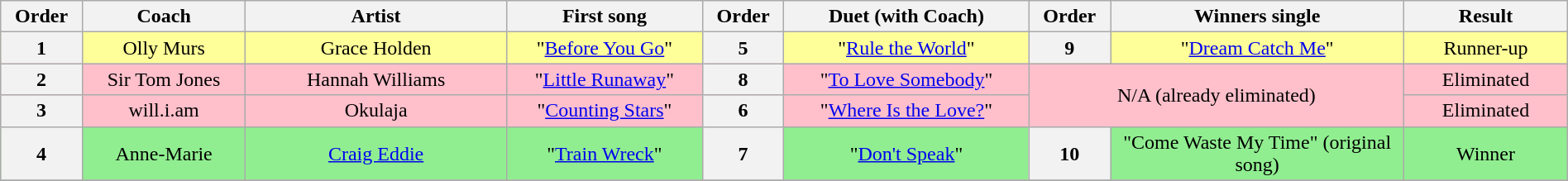<table class="wikitable plainrowheaders" style="text-align:center; width:100%;">
<tr>
<th style="width:05%;">Order</th>
<th style="width:10%;">Coach</th>
<th style="width:16%;">Artist</th>
<th style="width:12%;">First song</th>
<th style="width:05%;">Order</th>
<th style="width:15%;">Duet (with Coach)</th>
<th style="width:05%;">Order</th>
<th style="width:18%;">Winners single</th>
<th style="width:10%;">Result</th>
</tr>
<tr style="background:#ff9"|>
<th>1</th>
<td>Olly Murs</td>
<td>Grace Holden</td>
<td>"<a href='#'>Before You Go</a>"</td>
<th>5</th>
<td>"<a href='#'>Rule the World</a>"</td>
<th>9</th>
<td>"<a href='#'>Dream Catch Me</a>"</td>
<td>Runner-up</td>
</tr>
<tr style="background:pink;" |>
<th>2</th>
<td>Sir Tom Jones</td>
<td>Hannah Williams</td>
<td>"<a href='#'>Little Runaway</a>"</td>
<th>8</th>
<td>"<a href='#'>To Love Somebody</a>"</td>
<td colspan="2" rowspan="2">N/A (already eliminated)</td>
<td>Eliminated</td>
</tr>
<tr style="background:pink;" |>
<th>3</th>
<td>will.i.am</td>
<td>Okulaja</td>
<td>"<a href='#'>Counting Stars</a>"</td>
<th>6</th>
<td>"<a href='#'>Where Is the Love?</a>"</td>
<td>Eliminated</td>
</tr>
<tr style = "background:lightgreen" |>
<th>4</th>
<td>Anne-Marie</td>
<td><a href='#'>Craig Eddie</a></td>
<td>"<a href='#'>Train Wreck</a>"</td>
<th>7</th>
<td>"<a href='#'>Don't Speak</a>"</td>
<th>10</th>
<td>"Come Waste My Time" (original song)</td>
<td>Winner</td>
</tr>
<tr>
</tr>
</table>
